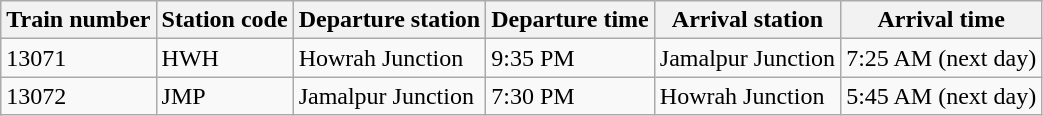<table class="wikitable">
<tr>
<th>Train number</th>
<th>Station code</th>
<th>Departure station</th>
<th>Departure time</th>
<th>Arrival station</th>
<th>Arrival time</th>
</tr>
<tr>
<td>13071</td>
<td>HWH</td>
<td>Howrah Junction</td>
<td>9:35 PM</td>
<td>Jamalpur Junction</td>
<td>7:25 AM  (next day)</td>
</tr>
<tr>
<td>13072</td>
<td>JMP</td>
<td>Jamalpur Junction</td>
<td>7:30 PM</td>
<td>Howrah Junction</td>
<td>5:45 AM (next day)</td>
</tr>
</table>
